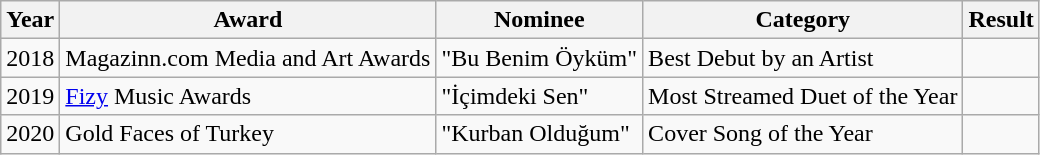<table class="wikitable">
<tr>
<th>Year</th>
<th>Award</th>
<th>Nominee</th>
<th>Category</th>
<th>Result</th>
</tr>
<tr>
<td>2018</td>
<td>Magazinn.com Media and Art Awards</td>
<td>"Bu Benim Öyküm"</td>
<td>Best Debut by an Artist</td>
<td></td>
</tr>
<tr>
<td>2019</td>
<td><a href='#'>Fizy</a> Music Awards</td>
<td>"İçimdeki Sen"</td>
<td>Most Streamed Duet of the Year</td>
<td></td>
</tr>
<tr>
<td>2020</td>
<td>Gold Faces of Turkey</td>
<td>"Kurban Olduğum"</td>
<td>Cover Song of the Year</td>
<td></td>
</tr>
</table>
